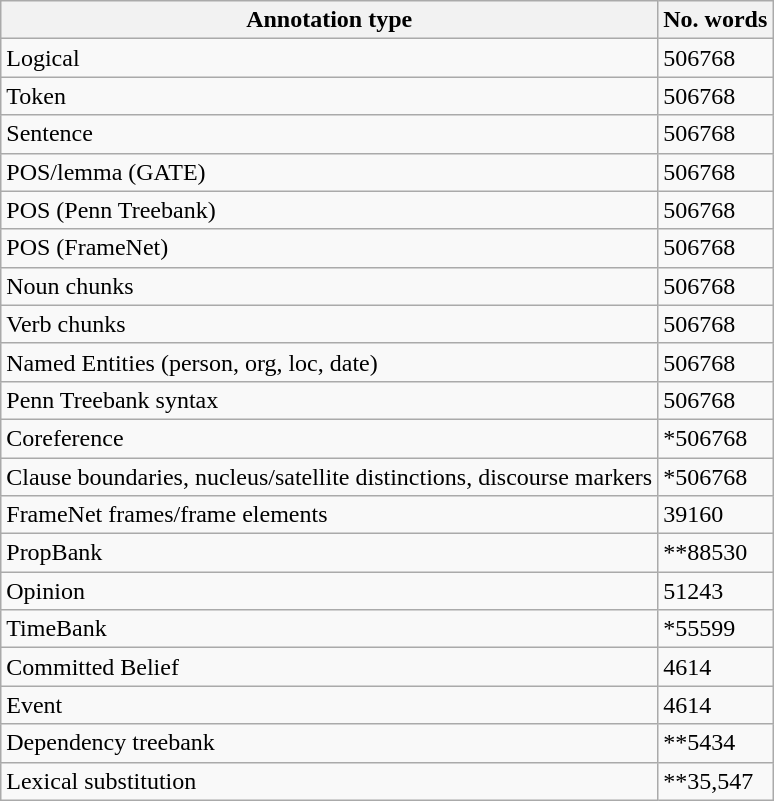<table class="wikitable">
<tr>
<th>Annotation type</th>
<th>No. words</th>
</tr>
<tr>
<td>Logical</td>
<td>506768</td>
</tr>
<tr>
<td>Token</td>
<td>506768</td>
</tr>
<tr>
<td>Sentence</td>
<td>506768</td>
</tr>
<tr>
<td>POS/lemma (GATE)</td>
<td>506768</td>
</tr>
<tr>
<td>POS (Penn Treebank)</td>
<td>506768</td>
</tr>
<tr>
<td>POS (FrameNet)</td>
<td>506768</td>
</tr>
<tr>
<td>Noun chunks</td>
<td>506768</td>
</tr>
<tr>
<td>Verb chunks</td>
<td>506768</td>
</tr>
<tr>
<td>Named Entities (person, org, loc, date)</td>
<td>506768</td>
</tr>
<tr>
<td>Penn Treebank syntax</td>
<td>506768</td>
</tr>
<tr>
<td>Coreference</td>
<td>*506768</td>
</tr>
<tr>
<td>Clause boundaries, nucleus/satellite distinctions, discourse markers</td>
<td>*506768</td>
</tr>
<tr>
<td>FrameNet frames/frame elements</td>
<td>39160</td>
</tr>
<tr>
<td>PropBank</td>
<td>**88530</td>
</tr>
<tr>
<td>Opinion</td>
<td>51243</td>
</tr>
<tr>
<td>TimeBank</td>
<td>*55599</td>
</tr>
<tr>
<td>Committed Belief</td>
<td>4614</td>
</tr>
<tr>
<td>Event</td>
<td>4614</td>
</tr>
<tr>
<td>Dependency treebank</td>
<td>**5434</td>
</tr>
<tr>
<td>Lexical substitution</td>
<td>**35,547</td>
</tr>
</table>
